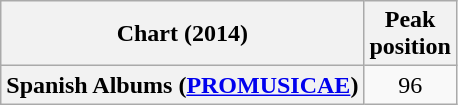<table class="wikitable sortable plainrowheaders" style="text-align:center">
<tr>
<th scope="col">Chart (2014)</th>
<th scope="col">Peak<br>position</th>
</tr>
<tr>
<th scope="row">Spanish Albums (<a href='#'>PROMUSICAE</a>)</th>
<td>96</td>
</tr>
</table>
